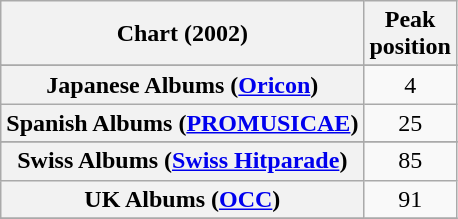<table class="wikitable sortable plainrowheaders">
<tr>
<th scope="col">Chart (2002)</th>
<th scope="col">Peak<br>position</th>
</tr>
<tr>
</tr>
<tr>
</tr>
<tr>
</tr>
<tr>
</tr>
<tr>
<th scope="row">Japanese Albums (<a href='#'>Oricon</a>)</th>
<td style="text-align:center;">4</td>
</tr>
<tr>
<th scope="row">Spanish Albums (<a href='#'>PROMUSICAE</a>)</th>
<td align="center">25</td>
</tr>
<tr>
</tr>
<tr>
<th scope="row">Swiss Albums (<a href='#'>Swiss Hitparade</a>)</th>
<td style="text-align:center;">85</td>
</tr>
<tr>
<th scope="row">UK Albums (<a href='#'>OCC</a>)</th>
<td style="text-align:center;">91</td>
</tr>
<tr>
</tr>
</table>
